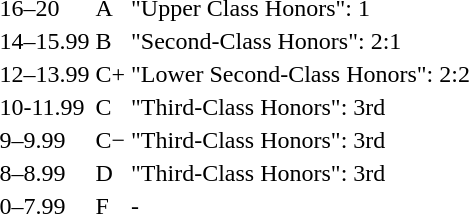<table>
<tr>
<td>16–20</td>
<td>A</td>
<td>"Upper Class Honors": 1</td>
</tr>
<tr>
<td>14–15.99</td>
<td>B</td>
<td>"Second-Class Honors": 2:1</td>
</tr>
<tr>
<td>12–13.99</td>
<td>C+</td>
<td>"Lower Second-Class Honors": 2:2</td>
</tr>
<tr>
<td>10-11.99</td>
<td>C</td>
<td>"Third-Class Honors": 3rd</td>
</tr>
<tr>
<td>9–9.99</td>
<td>C−</td>
<td>"Third-Class Honors": 3rd</td>
</tr>
<tr>
<td>8–8.99</td>
<td>D</td>
<td>"Third-Class Honors": 3rd</td>
</tr>
<tr>
<td>0–7.99</td>
<td>F</td>
<td>-</td>
</tr>
</table>
